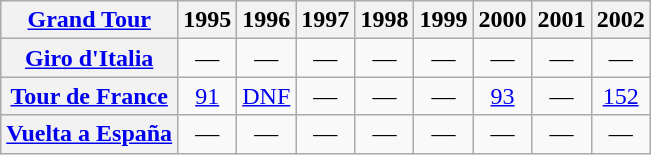<table class="wikitable">
<tr>
<th scope="col"><a href='#'>Grand Tour</a></th>
<th scope="col">1995</th>
<th scope="col">1996</th>
<th scope="col">1997</th>
<th scope="col">1998</th>
<th scope="col">1999</th>
<th scope="col">2000</th>
<th scope="col">2001</th>
<th scope="col">2002</th>
</tr>
<tr style="text-align:center;">
<th scope="row"> <a href='#'>Giro d'Italia</a></th>
<td>—</td>
<td>—</td>
<td>—</td>
<td>—</td>
<td>—</td>
<td>—</td>
<td>—</td>
<td>—</td>
</tr>
<tr style="text-align:center;">
<th scope="row"> <a href='#'>Tour de France</a></th>
<td><a href='#'>91</a></td>
<td><a href='#'>DNF</a></td>
<td>—</td>
<td>—</td>
<td>—</td>
<td><a href='#'>93</a></td>
<td>—</td>
<td><a href='#'>152</a></td>
</tr>
<tr style="text-align:center;">
<th scope="row"> <a href='#'>Vuelta a España</a></th>
<td>—</td>
<td>—</td>
<td>—</td>
<td>—</td>
<td>—</td>
<td>—</td>
<td>—</td>
<td>—</td>
</tr>
</table>
